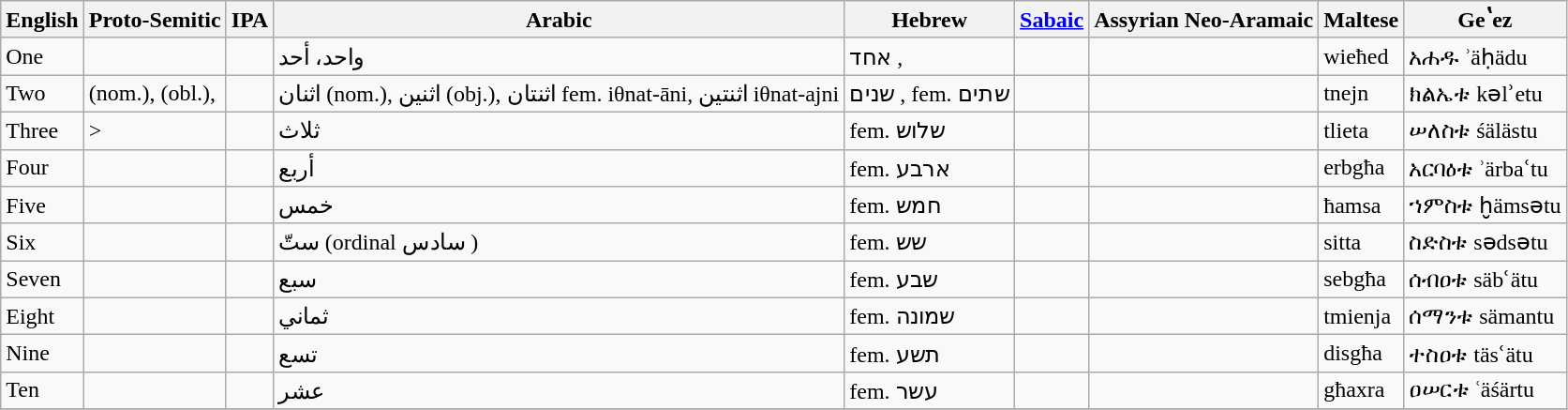<table class="wikitable">
<tr>
<th>English</th>
<th>Proto-Semitic</th>
<th>IPA</th>
<th>Arabic</th>
<th>Hebrew</th>
<th><a href='#'>Sabaic</a></th>
<th>Assyrian Neo-Aramaic</th>
<th>Maltese</th>
<th>Geʽez</th>
</tr>
<tr>
<td>One</td>
<td></td>
<td></td>
<td>واحد، أحد </td>
<td>אחד , </td>
<td></td>
<td></td>
<td>wieħed</td>
<td>አሐዱ ʾäḥädu</td>
</tr>
<tr>
<td>Two</td>
<td> (nom.),  (obl.), </td>
<td></td>
<td>اثنان  (nom.), اثنين  (obj.), اثنتان fem. iθnat-āni, اثنتين iθnat-ajni</td>
<td>שנים  , fem. שתים  </td>
<td></td>
<td></td>
<td>tnejn</td>
<td>ክልኤቱ kəlʾetu</td>
</tr>
<tr>
<td>Three</td>
<td> > </td>
<td></td>
<td>ثلاث </td>
<td>fem. שלוש  </td>
<td></td>
<td></td>
<td>tlieta</td>
<td>ሠለስቱ śälästu</td>
</tr>
<tr>
<td>Four</td>
<td></td>
<td></td>
<td>أربع </td>
<td>fem. ארבע  </td>
<td></td>
<td></td>
<td>erbgħa</td>
<td>አርባዕቱ ʾärbaʿtu</td>
</tr>
<tr>
<td>Five</td>
<td></td>
<td></td>
<td>خمس </td>
<td>fem. חמש  </td>
<td></td>
<td></td>
<td>ħamsa</td>
<td>ኀምስቱ ḫämsətu</td>
</tr>
<tr>
<td>Six</td>
<td></td>
<td></td>
<td>ستّ  (ordinal سادس )</td>
<td>fem. שש  </td>
<td></td>
<td></td>
<td>sitta</td>
<td>ስድስቱ sədsətu</td>
</tr>
<tr>
<td>Seven</td>
<td></td>
<td></td>
<td>سبع </td>
<td>fem. שבע  </td>
<td></td>
<td></td>
<td>sebgħa</td>
<td>ሰብዐቱ säbʿätu</td>
</tr>
<tr>
<td>Eight</td>
<td></td>
<td></td>
<td>ثماني </td>
<td>fem. שמונה  </td>
<td></td>
<td></td>
<td>tmienja</td>
<td>ሰማንቱ sämantu</td>
</tr>
<tr>
<td>Nine</td>
<td></td>
<td></td>
<td>تسع </td>
<td>fem. תשע  </td>
<td></td>
<td></td>
<td>disgħa</td>
<td>ተስዐቱ täsʿätu</td>
</tr>
<tr>
<td>Ten</td>
<td></td>
<td></td>
<td>عشر </td>
<td>fem. עשר  </td>
<td></td>
<td></td>
<td>għaxra</td>
<td>ዐሠርቱ ʿäśärtu</td>
</tr>
<tr>
</tr>
</table>
